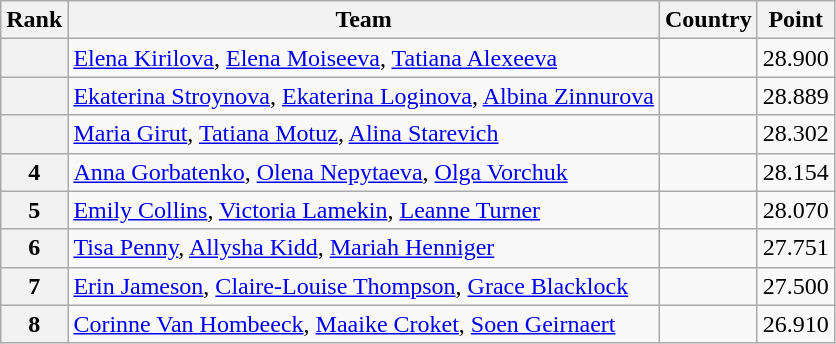<table class="wikitable sortable">
<tr>
<th>Rank</th>
<th>Team</th>
<th>Country</th>
<th>Point</th>
</tr>
<tr>
<th></th>
<td><a href='#'>Elena Kirilova</a>, <a href='#'>Elena Moiseeva</a>, <a href='#'>Tatiana Alexeeva</a></td>
<td></td>
<td>28.900</td>
</tr>
<tr>
<th></th>
<td><a href='#'>Ekaterina Stroynova</a>, <a href='#'>Ekaterina Loginova</a>, <a href='#'>Albina Zinnurova</a></td>
<td></td>
<td>28.889</td>
</tr>
<tr>
<th></th>
<td><a href='#'>Maria Girut</a>, <a href='#'>Tatiana Motuz</a>, <a href='#'>Alina Starevich</a></td>
<td></td>
<td>28.302</td>
</tr>
<tr>
<th>4</th>
<td><a href='#'>Anna Gorbatenko</a>, <a href='#'>Olena Nepytaeva</a>, <a href='#'>Olga Vorchuk</a></td>
<td></td>
<td>28.154</td>
</tr>
<tr>
<th>5</th>
<td><a href='#'>Emily Collins</a>, <a href='#'>Victoria Lamekin</a>, <a href='#'>Leanne Turner</a></td>
<td></td>
<td>28.070</td>
</tr>
<tr>
<th>6</th>
<td><a href='#'>Tisa Penny</a>, <a href='#'>Allysha Kidd</a>, <a href='#'>Mariah Henniger</a></td>
<td></td>
<td>27.751</td>
</tr>
<tr>
<th>7</th>
<td><a href='#'>Erin Jameson</a>, <a href='#'>Claire-Louise Thompson</a>, <a href='#'>Grace Blacklock</a></td>
<td></td>
<td>27.500</td>
</tr>
<tr>
<th>8</th>
<td><a href='#'>Corinne Van Hombeeck</a>, <a href='#'>Maaike Croket</a>, <a href='#'>Soen Geirnaert</a></td>
<td></td>
<td>26.910</td>
</tr>
</table>
